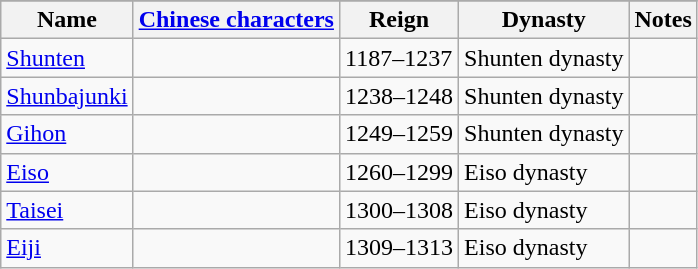<table class="wikitable">
<tr>
</tr>
<tr>
<th>Name</th>
<th><a href='#'>Chinese characters</a></th>
<th>Reign</th>
<th>Dynasty</th>
<th>Notes</th>
</tr>
<tr>
<td><a href='#'>Shunten</a></td>
<td></td>
<td>1187–1237</td>
<td>Shunten dynasty</td>
<td></td>
</tr>
<tr>
<td><a href='#'>Shunbajunki</a></td>
<td></td>
<td>1238–1248</td>
<td>Shunten dynasty</td>
<td></td>
</tr>
<tr>
<td><a href='#'>Gihon</a></td>
<td></td>
<td>1249–1259</td>
<td>Shunten dynasty</td>
<td></td>
</tr>
<tr>
<td><a href='#'>Eiso</a></td>
<td></td>
<td>1260–1299</td>
<td>Eiso dynasty</td>
<td></td>
</tr>
<tr>
<td><a href='#'>Taisei</a></td>
<td></td>
<td>1300–1308</td>
<td>Eiso dynasty</td>
<td></td>
</tr>
<tr>
<td><a href='#'>Eiji</a></td>
<td></td>
<td>1309–1313</td>
<td>Eiso dynasty</td>
<td></td>
</tr>
</table>
